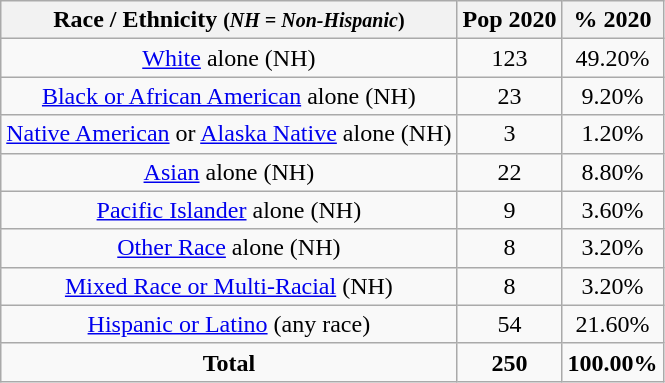<table class="wikitable" style="text-align:center;">
<tr>
<th>Race / Ethnicity <small>(<em>NH = Non-Hispanic</em>)</small></th>
<th>Pop 2020</th>
<th>% 2020</th>
</tr>
<tr>
<td><a href='#'>White</a> alone (NH)</td>
<td>123</td>
<td>49.20%</td>
</tr>
<tr>
<td><a href='#'>Black or African American</a> alone (NH)</td>
<td>23</td>
<td>9.20%</td>
</tr>
<tr>
<td><a href='#'>Native American</a> or <a href='#'>Alaska Native</a> alone (NH)</td>
<td>3</td>
<td>1.20%</td>
</tr>
<tr>
<td><a href='#'>Asian</a> alone (NH)</td>
<td>22</td>
<td>8.80%</td>
</tr>
<tr>
<td><a href='#'>Pacific Islander</a> alone (NH)</td>
<td>9</td>
<td>3.60%</td>
</tr>
<tr>
<td><a href='#'>Other Race</a> alone (NH)</td>
<td>8</td>
<td>3.20%</td>
</tr>
<tr>
<td><a href='#'>Mixed Race or Multi-Racial</a> (NH)</td>
<td>8</td>
<td>3.20%</td>
</tr>
<tr>
<td><a href='#'>Hispanic or Latino</a> (any race)</td>
<td>54</td>
<td>21.60%</td>
</tr>
<tr>
<td><strong>Total</strong></td>
<td><strong>250</strong></td>
<td><strong>100.00%</strong></td>
</tr>
</table>
